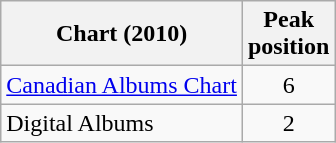<table class="wikitable sortable">
<tr>
<th>Chart (2010)</th>
<th>Peak<br>position</th>
</tr>
<tr>
<td><a href='#'>Canadian Albums Chart</a></td>
<td style="text-align:center;">6</td>
</tr>
<tr>
<td>Digital Albums</td>
<td style="text-align:center;">2</td>
</tr>
</table>
